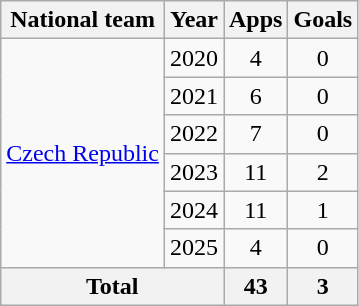<table class="wikitable" style="text-align:center">
<tr>
<th>National team</th>
<th>Year</th>
<th>Apps</th>
<th>Goals</th>
</tr>
<tr>
<td rowspan=6><a href='#'>Czech Republic</a></td>
<td>2020</td>
<td>4</td>
<td>0</td>
</tr>
<tr>
<td>2021</td>
<td>6</td>
<td>0</td>
</tr>
<tr>
<td>2022</td>
<td>7</td>
<td>0</td>
</tr>
<tr>
<td>2023</td>
<td>11</td>
<td>2</td>
</tr>
<tr>
<td>2024</td>
<td>11</td>
<td>1</td>
</tr>
<tr>
<td>2025</td>
<td>4</td>
<td>0</td>
</tr>
<tr>
<th colspan=2>Total</th>
<th>43</th>
<th>3</th>
</tr>
</table>
